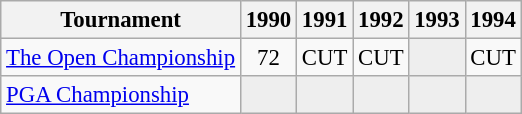<table class="wikitable" style="font-size:95%;">
<tr>
<th>Tournament</th>
<th>1990</th>
<th>1991</th>
<th>1992</th>
<th>1993</th>
<th>1994</th>
</tr>
<tr>
<td><a href='#'>The Open Championship</a></td>
<td align="center">72</td>
<td align="center">CUT</td>
<td align="center">CUT</td>
<td style="background:#eeeeee;"></td>
<td align="center">CUT</td>
</tr>
<tr>
<td><a href='#'>PGA Championship</a></td>
<td style="background:#eeeeee;"></td>
<td style="background:#eeeeee;"></td>
<td style="background:#eeeeee;"></td>
<td style="background:#eeeeee;"></td>
<td style="background:#eeeeee;"></td>
</tr>
</table>
